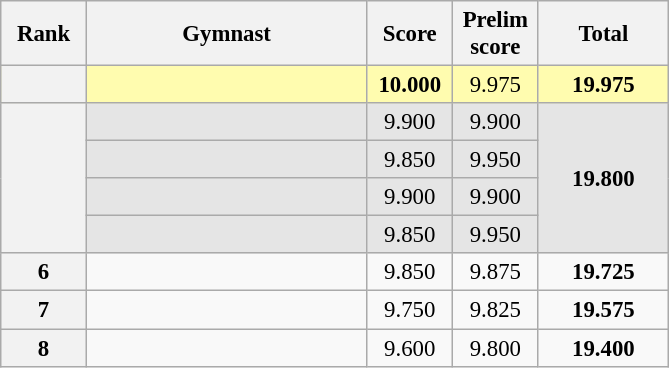<table class="wikitable sortable" style="text-align:center; font-size:95%">
<tr>
<th scope="col" style="width:50px;">Rank</th>
<th scope="col" style="width:180px;">Gymnast</th>
<th scope="col" style="width:50px;">Score</th>
<th scope="col" style="width:50px;">Prelim score</th>
<th scope="col" style="width:80px;">Total</th>
</tr>
<tr style="background:#fffcaf;">
<th scope=row style="text-align:center"></th>
<td style="text-align:left;"></td>
<td><strong>10.000</strong></td>
<td>9.975</td>
<td><strong>19.975</strong></td>
</tr>
<tr style="background:#e5e5e5;">
<th rowspan="4" scope="row" style="text-align:center"></th>
<td style="text-align:left;"></td>
<td>9.900</td>
<td>9.900</td>
<td rowspan="4"><strong>19.800</strong></td>
</tr>
<tr style="background:#e5e5e5;">
<td style="text-align:left;"></td>
<td>9.850</td>
<td>9.950</td>
</tr>
<tr style="background:#e5e5e5;">
<td style="text-align:left;"></td>
<td>9.900</td>
<td>9.900</td>
</tr>
<tr style="background:#e5e5e5;">
<td style="text-align:left;"></td>
<td>9.850</td>
<td>9.950</td>
</tr>
<tr>
<th>6</th>
<td align=left></td>
<td>9.850</td>
<td>9.875</td>
<td><strong>19.725</strong></td>
</tr>
<tr>
<th>7</th>
<td align=left></td>
<td>9.750</td>
<td>9.825</td>
<td><strong>19.575</strong></td>
</tr>
<tr>
<th>8</th>
<td align=left></td>
<td>9.600</td>
<td>9.800</td>
<td><strong>19.400</strong></td>
</tr>
</table>
